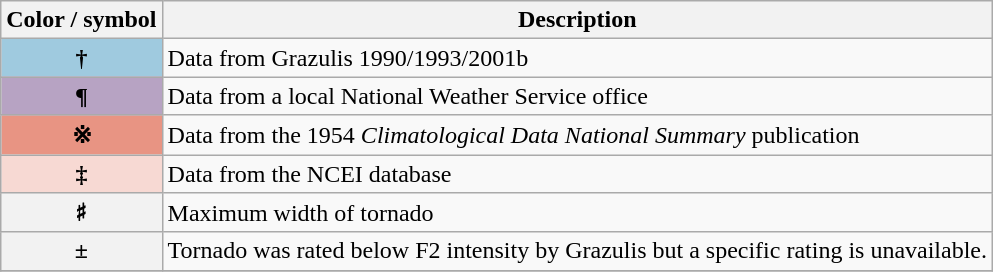<table class="wikitable">
<tr>
<th scope="col">Color / symbol</th>
<th scope="col">Description</th>
</tr>
<tr>
<th scope="row" style="background-color:#9FCADF;">†</th>
<td>Data from Grazulis 1990/1993/2001b</td>
</tr>
<tr>
<th scope="row" style="background-color:#B7A3C3;">¶</th>
<td>Data from a local National Weather Service office</td>
</tr>
<tr>
<th scope="row" style="background-color:#E89483;">※</th>
<td>Data from the 1954 <em>Climatological Data National Summary</em> publication</td>
</tr>
<tr>
<th scope="row" style="background-color:#F7D9D3;">‡</th>
<td>Data from the NCEI database</td>
</tr>
<tr>
<th scope="row">♯</th>
<td>Maximum width of tornado</td>
</tr>
<tr>
<th scope="row">±</th>
<td>Tornado was rated below F2 intensity by Grazulis but a specific rating is unavailable.</td>
</tr>
<tr>
</tr>
</table>
